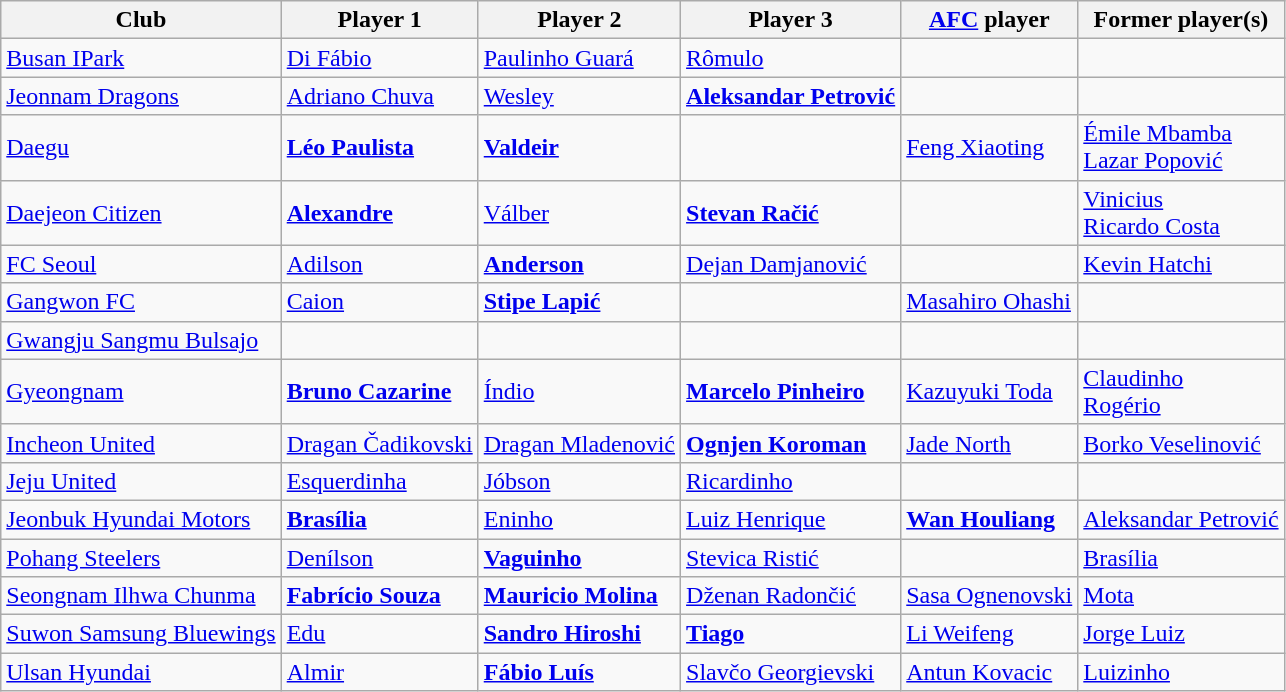<table class="wikitable">
<tr>
<th>Club</th>
<th>Player 1</th>
<th>Player 2</th>
<th>Player 3</th>
<th><a href='#'>AFC</a> player</th>
<th>Former player(s)</th>
</tr>
<tr>
<td><a href='#'>Busan IPark</a></td>
<td> <a href='#'>Di Fábio</a></td>
<td> <a href='#'>Paulinho Guará</a></td>
<td> <a href='#'>Rômulo</a></td>
<td></td>
<td></td>
</tr>
<tr>
<td><a href='#'>Jeonnam Dragons</a></td>
<td> <a href='#'>Adriano Chuva</a></td>
<td> <a href='#'>Wesley</a></td>
<td> <strong><a href='#'>Aleksandar Petrović</a></strong></td>
<td></td>
<td></td>
</tr>
<tr>
<td><a href='#'>Daegu</a></td>
<td> <strong><a href='#'>Léo Paulista</a></strong></td>
<td> <strong><a href='#'>Valdeir</a></strong></td>
<td></td>
<td> <a href='#'>Feng Xiaoting</a></td>
<td> <a href='#'>Émile Mbamba</a> <br>  <a href='#'>Lazar Popović</a></td>
</tr>
<tr>
<td><a href='#'>Daejeon Citizen</a></td>
<td> <strong><a href='#'>Alexandre</a></strong></td>
<td> <a href='#'>Válber</a></td>
<td> <strong><a href='#'>Stevan Račić</a></strong></td>
<td></td>
<td> <a href='#'>Vinicius</a> <br>  <a href='#'>Ricardo Costa</a></td>
</tr>
<tr>
<td><a href='#'>FC Seoul</a></td>
<td> <a href='#'>Adilson</a></td>
<td> <strong><a href='#'>Anderson</a></strong></td>
<td> <a href='#'>Dejan Damjanović</a></td>
<td></td>
<td> <a href='#'>Kevin Hatchi</a></td>
</tr>
<tr>
<td><a href='#'>Gangwon FC</a></td>
<td> <a href='#'>Caion</a></td>
<td> <strong><a href='#'>Stipe Lapić</a></strong></td>
<td></td>
<td> <a href='#'>Masahiro Ohashi</a></td>
<td></td>
</tr>
<tr>
<td><a href='#'>Gwangju Sangmu Bulsajo</a></td>
<td></td>
<td></td>
<td></td>
<td></td>
<td></td>
</tr>
<tr>
<td><a href='#'>Gyeongnam</a></td>
<td> <strong><a href='#'>Bruno Cazarine</a></strong></td>
<td> <a href='#'>Índio</a></td>
<td> <strong><a href='#'>Marcelo Pinheiro</a></strong></td>
<td> <a href='#'>Kazuyuki Toda</a></td>
<td> <a href='#'>Claudinho</a> <br>  <a href='#'>Rogério</a></td>
</tr>
<tr>
<td><a href='#'>Incheon United</a></td>
<td> <a href='#'>Dragan Čadikovski</a></td>
<td> <a href='#'>Dragan Mladenović</a></td>
<td> <strong><a href='#'>Ognjen Koroman</a></strong></td>
<td> <a href='#'>Jade North</a></td>
<td> <a href='#'>Borko Veselinović</a></td>
</tr>
<tr>
<td><a href='#'>Jeju United</a></td>
<td> <a href='#'>Esquerdinha</a></td>
<td> <a href='#'>Jóbson</a></td>
<td> <a href='#'>Ricardinho</a></td>
<td></td>
<td></td>
</tr>
<tr>
<td><a href='#'>Jeonbuk Hyundai Motors</a></td>
<td> <strong><a href='#'>Brasília</a></strong></td>
<td> <a href='#'>Eninho</a></td>
<td> <a href='#'>Luiz Henrique</a></td>
<td> <strong><a href='#'>Wan Houliang</a></strong></td>
<td> <a href='#'>Aleksandar Petrović</a></td>
</tr>
<tr>
<td><a href='#'>Pohang Steelers</a></td>
<td> <a href='#'>Denílson</a></td>
<td> <strong><a href='#'>Vaguinho</a></strong></td>
<td> <a href='#'>Stevica Ristić</a></td>
<td></td>
<td> <a href='#'>Brasília</a></td>
</tr>
<tr>
<td><a href='#'>Seongnam Ilhwa Chunma</a></td>
<td> <strong><a href='#'>Fabrício Souza</a></strong></td>
<td> <strong><a href='#'>Mauricio Molina</a></strong></td>
<td> <a href='#'>Dženan Radončić</a></td>
<td> <a href='#'>Sasa Ognenovski</a></td>
<td> <a href='#'>Mota</a></td>
</tr>
<tr>
<td><a href='#'>Suwon Samsung Bluewings</a></td>
<td> <a href='#'>Edu</a></td>
<td> <strong><a href='#'>Sandro Hiroshi</a></strong></td>
<td> <strong><a href='#'>Tiago</a></strong></td>
<td> <a href='#'>Li Weifeng</a></td>
<td> <a href='#'>Jorge Luiz</a></td>
</tr>
<tr>
<td><a href='#'>Ulsan Hyundai</a></td>
<td> <a href='#'>Almir</a></td>
<td> <strong><a href='#'>Fábio Luís</a></strong></td>
<td> <a href='#'>Slavčo Georgievski</a></td>
<td> <a href='#'>Antun Kovacic</a></td>
<td> <a href='#'>Luizinho</a></td>
</tr>
</table>
